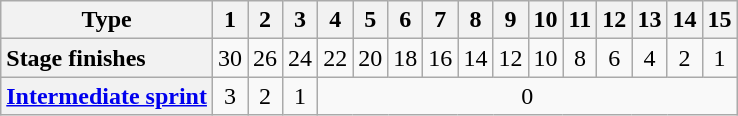<table class="wikitable plainrowheaders floatright" style="text-align: center;">
<tr>
<th scope="col">Type</th>
<th scope="col">1</th>
<th scope="col">2</th>
<th scope="col">3</th>
<th scope="col">4</th>
<th scope="col">5</th>
<th scope="col">6</th>
<th scope="col">7</th>
<th scope="col">8</th>
<th scope="col">9</th>
<th scope="col">10</th>
<th scope="col">11</th>
<th scope="col">12</th>
<th scope="col">13</th>
<th scope="col">14</th>
<th scope="col">15</th>
</tr>
<tr>
<th scope="row" style="text-align:left;">Stage finishes</th>
<td>30</td>
<td>26</td>
<td>24</td>
<td>22</td>
<td>20</td>
<td>18</td>
<td>16</td>
<td>14</td>
<td>12</td>
<td>10</td>
<td>8</td>
<td>6</td>
<td>4</td>
<td>2</td>
<td>1</td>
</tr>
<tr>
<th scope="row" style="text-align:left;"> <a href='#'>Intermediate sprint</a></th>
<td>3</td>
<td>2</td>
<td>1</td>
<td colspan="12">0</td>
</tr>
</table>
